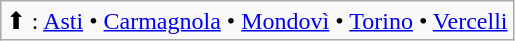<table class="wikitable">
<tr>
<td>⬆ : <a href='#'>Asti</a> • <a href='#'>Carmagnola</a> • <a href='#'>Mondovì</a> • <a href='#'>Torino</a> • <a href='#'>Vercelli</a></td>
</tr>
</table>
